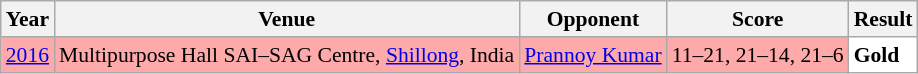<table class="sortable wikitable" style="font-size: 90%;">
<tr>
<th>Year</th>
<th>Venue</th>
<th>Opponent</th>
<th>Score</th>
<th>Result</th>
</tr>
<tr style="background:#FFAAAA">
<td align="center"><a href='#'>2016</a></td>
<td align="left">Multipurpose Hall SAI–SAG Centre, <a href='#'>Shillong</a>, India</td>
<td align="left"> <a href='#'>Prannoy Kumar</a></td>
<td align="left">11–21, 21–14, 21–6</td>
<td style="text-align:left; background:white"> <strong>Gold</strong></td>
</tr>
</table>
